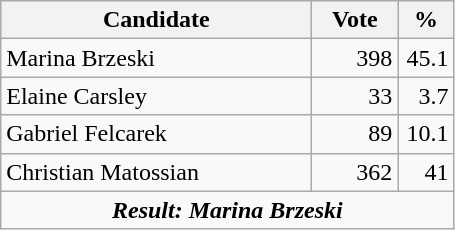<table class="wikitable">
<tr>
<th bgcolor="#DDDDFF" width="200px">Candidate</th>
<th bgcolor="#DDDDFF" width="50px">Vote</th>
<th bgcolor="#DDDDFF"  width="30px">%</th>
</tr>
<tr>
<td>Marina Brzeski</td>
<td align="right">398</td>
<td align="right">45.1</td>
</tr>
<tr>
<td>Elaine Carsley</td>
<td align="right">33</td>
<td align="right">3.7</td>
</tr>
<tr>
<td>Gabriel Felcarek</td>
<td align="right">89</td>
<td align="right">10.1</td>
</tr>
<tr>
<td>Christian Matossian</td>
<td align="right">362</td>
<td align="right">41</td>
</tr>
<tr>
<td colspan=5 align="center"><strong><em>Result: Marina Brzeski</em></strong></td>
</tr>
</table>
